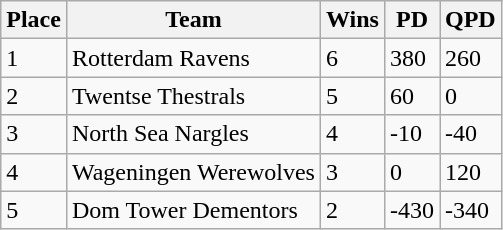<table class="wikitable sortable">
<tr>
<th>Place</th>
<th>Team</th>
<th>Wins</th>
<th>PD</th>
<th>QPD</th>
</tr>
<tr>
<td>1</td>
<td>Rotterdam Ravens</td>
<td>6</td>
<td>380</td>
<td>260</td>
</tr>
<tr>
<td>2</td>
<td>Twentse Thestrals</td>
<td>5</td>
<td>60</td>
<td>0</td>
</tr>
<tr>
<td>3</td>
<td>North Sea Nargles</td>
<td>4</td>
<td>-10</td>
<td>-40</td>
</tr>
<tr>
<td>4</td>
<td>Wageningen Werewolves</td>
<td>3</td>
<td>0</td>
<td>120</td>
</tr>
<tr>
<td>5</td>
<td>Dom Tower Dementors</td>
<td>2</td>
<td>-430</td>
<td>-340</td>
</tr>
</table>
